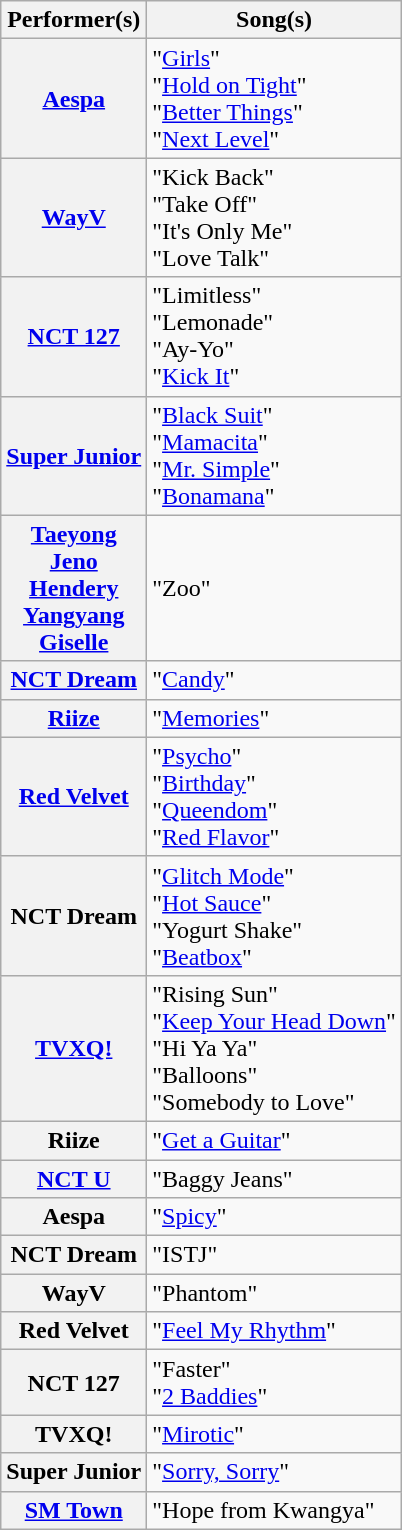<table class="wikitable plainrowheaders">
<tr>
<th>Performer(s)</th>
<th>Song(s)</th>
</tr>
<tr>
<th scope="row"><a href='#'>Aespa</a></th>
<td>"<a href='#'>Girls</a>"<br>"<a href='#'>Hold on Tight</a>"<br>"<a href='#'>Better Things</a>"<br>"<a href='#'>Next Level</a>"</td>
</tr>
<tr>
<th scope="row"><a href='#'>WayV</a></th>
<td>"Kick Back"<br>"Take Off"<br>"It's Only Me"<br>"Love Talk"</td>
</tr>
<tr>
<th scope="row"><a href='#'>NCT 127</a></th>
<td>"Limitless"<br>"Lemonade"<br>"Ay-Yo"<br>"<a href='#'>Kick It</a>"</td>
</tr>
<tr>
<th scope="row"><a href='#'>Super Junior</a></th>
<td>"<a href='#'>Black Suit</a>"<br>"<a href='#'>Mamacita</a>"<br>"<a href='#'>Mr. Simple</a>"<br>"<a href='#'>Bonamana</a>"</td>
</tr>
<tr>
<th scope="row"><a href='#'>Taeyong</a><br><a href='#'>Jeno</a><br><a href='#'>Hendery</a><br><a href='#'>Yangyang</a><br><a href='#'>Giselle</a></th>
<td>"Zoo"</td>
</tr>
<tr>
<th scope="row"><a href='#'>NCT Dream</a></th>
<td>"<a href='#'>Candy</a>"</td>
</tr>
<tr>
<th scope="row"><a href='#'>Riize</a></th>
<td>"<a href='#'>Memories</a>"</td>
</tr>
<tr>
<th scope="row"><a href='#'>Red Velvet</a></th>
<td>"<a href='#'>Psycho</a>"<br>"<a href='#'>Birthday</a>"<br>"<a href='#'>Queendom</a>"<br>"<a href='#'>Red Flavor</a>"</td>
</tr>
<tr>
<th scope="row">NCT Dream</th>
<td>"<a href='#'>Glitch Mode</a>"<br>"<a href='#'>Hot Sauce</a>"<br>"Yogurt Shake"<br>"<a href='#'>Beatbox</a>"</td>
</tr>
<tr>
<th scope="row"><a href='#'>TVXQ!</a></th>
<td>"Rising Sun"<br>"<a href='#'>Keep Your Head Down</a>"<br>"Hi Ya Ya"<br>"Balloons"<br>"Somebody to Love"</td>
</tr>
<tr>
<th scope="row">Riize</th>
<td>"<a href='#'>Get a Guitar</a>"</td>
</tr>
<tr>
<th scope="row"><a href='#'>NCT U</a></th>
<td>"Baggy Jeans"</td>
</tr>
<tr>
<th scope="row">Aespa</th>
<td>"<a href='#'>Spicy</a>"</td>
</tr>
<tr>
<th scope="row">NCT Dream</th>
<td>"ISTJ"</td>
</tr>
<tr>
<th scope="row">WayV</th>
<td>"Phantom"</td>
</tr>
<tr>
<th scope="row">Red Velvet</th>
<td>"<a href='#'>Feel My Rhythm</a>"</td>
</tr>
<tr>
<th scope="row">NCT 127</th>
<td>"Faster"<br>"<a href='#'>2 Baddies</a>"</td>
</tr>
<tr>
<th scope="row">TVXQ!</th>
<td>"<a href='#'>Mirotic</a>"</td>
</tr>
<tr>
<th scope="row">Super Junior</th>
<td>"<a href='#'>Sorry, Sorry</a>"</td>
</tr>
<tr>
<th scope="row"><a href='#'>SM Town</a></th>
<td>"Hope from Kwangya"</td>
</tr>
</table>
